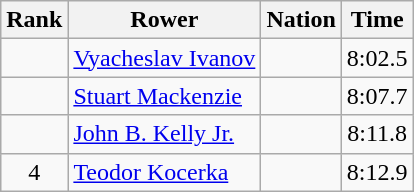<table class="wikitable sortable" style="text-align:center">
<tr>
<th>Rank</th>
<th>Rower</th>
<th>Nation</th>
<th>Time</th>
</tr>
<tr>
<td></td>
<td align=left><a href='#'>Vyacheslav Ivanov</a></td>
<td align=left></td>
<td>8:02.5</td>
</tr>
<tr>
<td></td>
<td align=left><a href='#'>Stuart Mackenzie</a></td>
<td align=left></td>
<td>8:07.7</td>
</tr>
<tr>
<td></td>
<td align=left><a href='#'>John B. Kelly Jr.</a></td>
<td align=left></td>
<td>8:11.8</td>
</tr>
<tr>
<td>4</td>
<td align=left><a href='#'>Teodor Kocerka</a></td>
<td align=left></td>
<td>8:12.9</td>
</tr>
</table>
